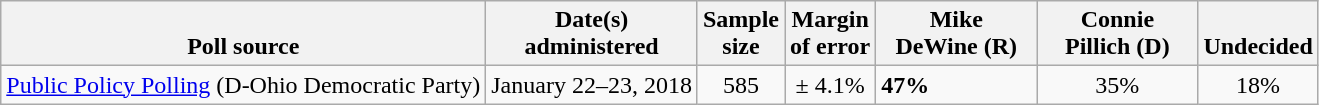<table class="wikitable">
<tr valign=bottom>
<th>Poll source</th>
<th>Date(s)<br>administered</th>
<th>Sample<br>size</th>
<th>Margin<br>of error</th>
<th style="width:100px;">Mike<br>DeWine (R)</th>
<th style="width:100px;">Connie<br>Pillich (D)</th>
<th>Undecided</th>
</tr>
<tr>
<td><a href='#'>Public Policy Polling</a> (D-Ohio Democratic Party)</td>
<td align=center>January 22–23, 2018</td>
<td align=center>585</td>
<td align=center>± 4.1%</td>
<td><strong>47%</strong></td>
<td align=center>35%</td>
<td align=center>18%</td>
</tr>
</table>
